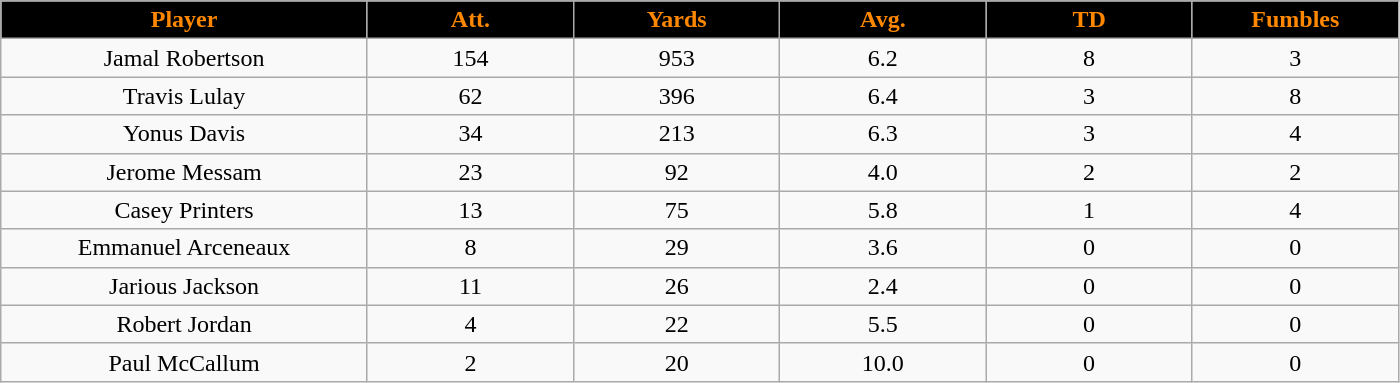<table class="wikitable sortable">
<tr>
<th style="background:black; color:#ff8800; width:16%;">Player</th>
<th style="background:black; color:#ff8800; width:9%;">Att.</th>
<th style="background:black; color:#ff8800; width:9%;">Yards</th>
<th style="background:black; color:#ff8800; width:9%;">Avg.</th>
<th style="background:black; color:#ff8800; width:9%;">TD</th>
<th style="background:black; color:#ff8800; width:9%;">Fumbles</th>
</tr>
<tr style="text-align:center;">
<td>Jamal Robertson</td>
<td>154</td>
<td>953</td>
<td>6.2</td>
<td>8</td>
<td>3</td>
</tr>
<tr style="text-align:center;">
<td>Travis Lulay</td>
<td>62</td>
<td>396</td>
<td>6.4</td>
<td>3</td>
<td>8</td>
</tr>
<tr style="text-align:center;">
<td>Yonus Davis</td>
<td>34</td>
<td>213</td>
<td>6.3</td>
<td>3</td>
<td>4</td>
</tr>
<tr style="text-align:center;">
<td>Jerome Messam</td>
<td>23</td>
<td>92</td>
<td>4.0</td>
<td>2</td>
<td>2</td>
</tr>
<tr style="text-align:center;">
<td>Casey Printers</td>
<td>13</td>
<td>75</td>
<td>5.8</td>
<td>1</td>
<td>4</td>
</tr>
<tr style="text-align:center;">
<td>Emmanuel Arceneaux</td>
<td>8</td>
<td>29</td>
<td>3.6</td>
<td>0</td>
<td>0</td>
</tr>
<tr style="text-align:center;">
<td>Jarious Jackson</td>
<td>11</td>
<td>26</td>
<td>2.4</td>
<td>0</td>
<td>0</td>
</tr>
<tr style="text-align:center;">
<td>Robert Jordan</td>
<td>4</td>
<td>22</td>
<td>5.5</td>
<td>0</td>
<td>0</td>
</tr>
<tr style="text-align:center;">
<td>Paul McCallum</td>
<td>2</td>
<td>20</td>
<td>10.0</td>
<td>0</td>
<td>0</td>
</tr>
</table>
